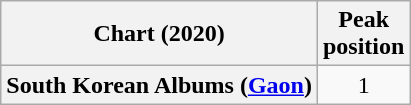<table class="wikitable plainrowheaders" style="text-align:center">
<tr>
<th scope="col">Chart (2020)</th>
<th scope="col">Peak<br>position</th>
</tr>
<tr>
<th scope="row">South Korean Albums (<a href='#'>Gaon</a>)</th>
<td>1</td>
</tr>
</table>
